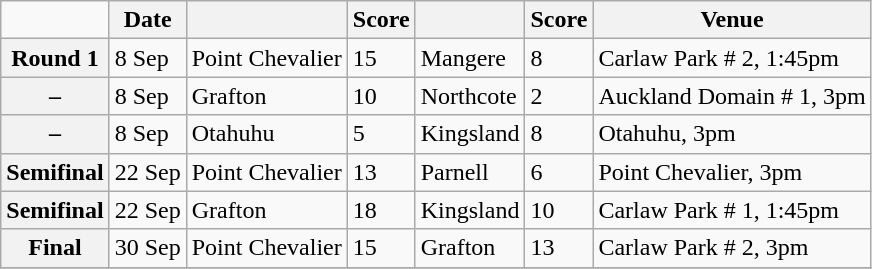<table class="wikitable mw-collapsible">
<tr>
<td></td>
<th scope="col">Date</th>
<th scope="col"></th>
<th scope="col">Score</th>
<th scope="col"></th>
<th scope="col">Score</th>
<th scope="col">Venue</th>
</tr>
<tr>
<th scope="row">Round 1</th>
<td>8 Sep</td>
<td>Point Chevalier</td>
<td>15</td>
<td>Mangere</td>
<td>8</td>
<td>Carlaw Park # 2, 1:45pm</td>
</tr>
<tr>
<th scope="row">–</th>
<td>8 Sep</td>
<td>Grafton</td>
<td>10</td>
<td>Northcote</td>
<td>2</td>
<td>Auckland Domain # 1, 3pm</td>
</tr>
<tr>
<th scope="row">–</th>
<td>8 Sep</td>
<td>Otahuhu</td>
<td>5</td>
<td>Kingsland</td>
<td>8</td>
<td>Otahuhu, 3pm</td>
</tr>
<tr>
<th scope="row">Semifinal</th>
<td>22 Sep</td>
<td>Point Chevalier</td>
<td>13</td>
<td>Parnell</td>
<td>6</td>
<td>Point Chevalier, 3pm</td>
</tr>
<tr>
<th scope="row">Semifinal</th>
<td>22 Sep</td>
<td>Grafton</td>
<td>18</td>
<td>Kingsland</td>
<td>10</td>
<td>Carlaw Park # 1, 1:45pm</td>
</tr>
<tr>
<th scope="row">Final</th>
<td>30 Sep</td>
<td>Point Chevalier</td>
<td>15</td>
<td>Grafton</td>
<td>13</td>
<td>Carlaw Park # 2, 3pm</td>
</tr>
<tr>
</tr>
</table>
